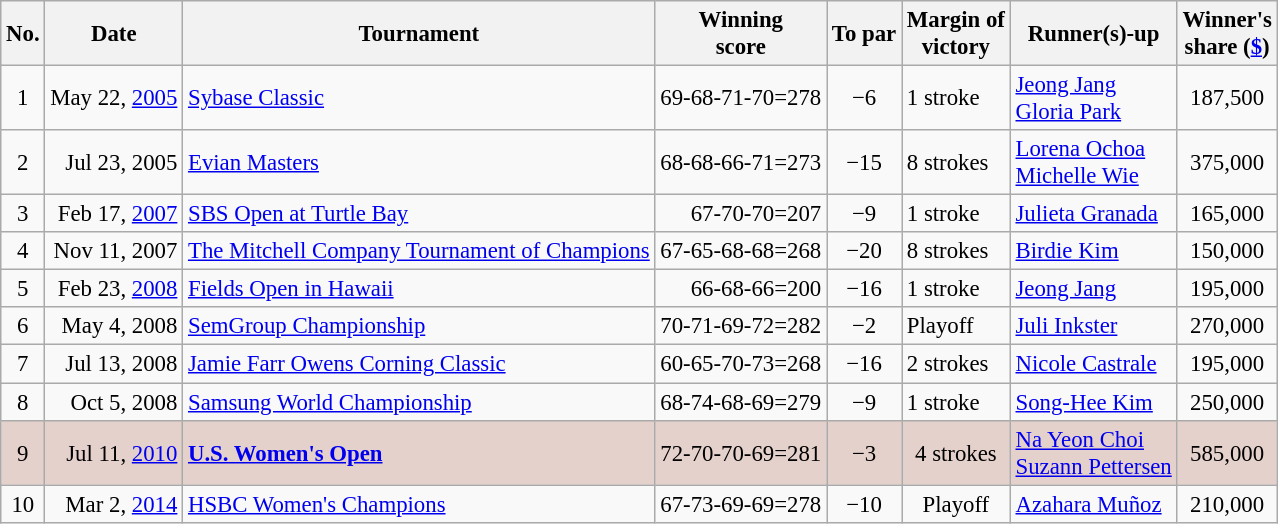<table class="wikitable" style="font-size:95%;">
<tr>
<th>No.</th>
<th>Date</th>
<th>Tournament</th>
<th>Winning<br>score</th>
<th>To par</th>
<th>Margin of<br>victory</th>
<th>Runner(s)-up</th>
<th>Winner's<br>share (<a href='#'>$</a>)</th>
</tr>
<tr>
<td align=center>1</td>
<td align=right>May 22, <a href='#'>2005</a></td>
<td><a href='#'>Sybase Classic</a></td>
<td align=right>69-68-71-70=278</td>
<td align=center>−6</td>
<td>1 stroke</td>
<td> <a href='#'>Jeong Jang</a> <br>  <a href='#'>Gloria Park</a></td>
<td align=center>187,500</td>
</tr>
<tr>
<td align=center>2</td>
<td align=right>Jul 23, 2005</td>
<td><a href='#'>Evian Masters</a></td>
<td align=right>68-68-66-71=273</td>
<td align=center>−15</td>
<td>8 strokes</td>
<td> <a href='#'>Lorena Ochoa</a> <br>  <a href='#'>Michelle Wie</a></td>
<td align=center>375,000</td>
</tr>
<tr>
<td align=center>3</td>
<td align=right>Feb 17, <a href='#'>2007</a></td>
<td><a href='#'>SBS Open at Turtle Bay</a></td>
<td align=right>67-70-70=207</td>
<td align=center>−9</td>
<td>1 stroke</td>
<td> <a href='#'>Julieta Granada</a></td>
<td align=center>165,000</td>
</tr>
<tr>
<td align=center>4</td>
<td align=right>Nov 11, 2007</td>
<td><a href='#'>The Mitchell Company Tournament of Champions</a></td>
<td align=right>67-65-68-68=268</td>
<td align=center>−20</td>
<td>8 strokes</td>
<td> <a href='#'>Birdie Kim</a></td>
<td align=center>150,000</td>
</tr>
<tr>
<td align=center>5</td>
<td align=right>Feb 23, <a href='#'>2008</a></td>
<td><a href='#'>Fields Open in Hawaii</a></td>
<td align=right>66-68-66=200</td>
<td align=center>−16</td>
<td>1 stroke</td>
<td> <a href='#'>Jeong Jang</a></td>
<td align=center>195,000</td>
</tr>
<tr>
<td align=center>6</td>
<td align=right>May 4, 2008</td>
<td><a href='#'>SemGroup Championship</a></td>
<td align=right>70-71-69-72=282</td>
<td align=center>−2</td>
<td>Playoff</td>
<td> <a href='#'>Juli Inkster</a></td>
<td align=center>270,000</td>
</tr>
<tr>
<td align=center>7</td>
<td align=right>Jul 13, 2008</td>
<td><a href='#'>Jamie Farr Owens Corning Classic</a></td>
<td align=right>60-65-70-73=268</td>
<td align=center>−16</td>
<td>2 strokes</td>
<td> <a href='#'>Nicole Castrale</a></td>
<td align=center>195,000</td>
</tr>
<tr>
<td align=center>8</td>
<td align=right>Oct 5, 2008</td>
<td><a href='#'>Samsung World Championship</a></td>
<td align=right>68-74-68-69=279</td>
<td align=center>−9</td>
<td>1 stroke</td>
<td> <a href='#'>Song-Hee Kim</a></td>
<td align=center>250,000</td>
</tr>
<tr style="background:#e5d1cb;">
<td align=center>9</td>
<td align=right>Jul 11, <a href='#'>2010</a></td>
<td><strong><a href='#'>U.S. Women's Open</a></strong></td>
<td align=right>72-70-70-69=281</td>
<td align=center>−3</td>
<td align=center>4 strokes</td>
<td> <a href='#'>Na Yeon Choi</a> <br>  <a href='#'>Suzann Pettersen</a></td>
<td align=center>585,000</td>
</tr>
<tr>
<td align=center>10</td>
<td align=right>Mar 2, <a href='#'>2014</a></td>
<td><a href='#'>HSBC Women's Champions</a></td>
<td align=right>67-73-69-69=278</td>
<td align=center>−10</td>
<td align=center>Playoff</td>
<td> <a href='#'>Azahara Muñoz</a></td>
<td align=center>210,000</td>
</tr>
</table>
